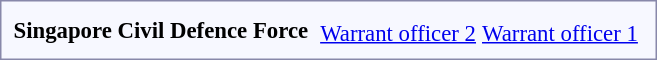<table style="border:1px solid #8888aa; background-color:#f7f8ff; padding:5px; font-size:95%; margin: 0px 12px 12px 0px;">
<tr style="text-align:center;">
<td rowspan=2><strong>Singapore Civil Defence Force</strong></td>
<td colspan=4 rowspan=2></td>
<td colspan=2></td>
<td colspan=2></td>
<td colspan=2 rowspan=2></td>
</tr>
<tr style="text-align:center;">
<td colspan=2><a href='#'>Warrant officer 2</a></td>
<td colspan=2><a href='#'>Warrant officer 1</a></td>
</tr>
</table>
